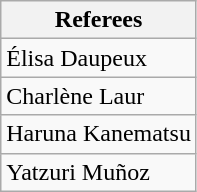<table class="wikitable">
<tr>
<th>Referees</th>
</tr>
<tr>
<td> Élisa Daupeux</td>
</tr>
<tr>
<td> Charlène Laur</td>
</tr>
<tr>
<td> Haruna Kanematsu</td>
</tr>
<tr>
<td> Yatzuri Muñoz</td>
</tr>
</table>
